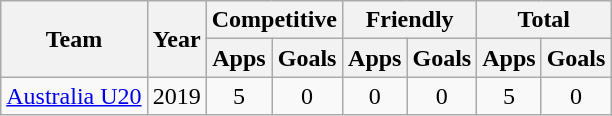<table class="wikitable" style="text-align:center">
<tr>
<th rowspan=2>Team</th>
<th rowspan=2>Year</th>
<th colspan=2>Competitive</th>
<th colspan=2>Friendly</th>
<th colspan=2>Total</th>
</tr>
<tr>
<th>Apps</th>
<th>Goals</th>
<th>Apps</th>
<th>Goals</th>
<th>Apps</th>
<th>Goals</th>
</tr>
<tr>
<td><a href='#'>Australia U20</a></td>
<td>2019</td>
<td>5</td>
<td>0</td>
<td>0</td>
<td>0</td>
<td>5</td>
<td>0</td>
</tr>
</table>
